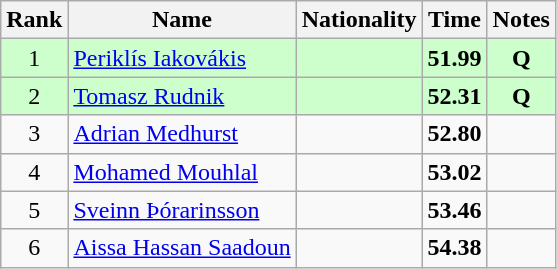<table class="wikitable sortable" style="text-align:center">
<tr>
<th>Rank</th>
<th>Name</th>
<th>Nationality</th>
<th>Time</th>
<th>Notes</th>
</tr>
<tr bgcolor=ccffcc>
<td>1</td>
<td align=left><a href='#'>Periklís Iakovákis</a></td>
<td align=left></td>
<td><strong>51.99</strong></td>
<td><strong>Q</strong></td>
</tr>
<tr bgcolor=ccffcc>
<td>2</td>
<td align=left><a href='#'>Tomasz Rudnik</a></td>
<td align=left></td>
<td><strong>52.31</strong></td>
<td><strong>Q</strong></td>
</tr>
<tr>
<td>3</td>
<td align=left><a href='#'>Adrian Medhurst</a></td>
<td align=left></td>
<td><strong>52.80</strong></td>
<td></td>
</tr>
<tr>
<td>4</td>
<td align=left><a href='#'>Mohamed Mouhlal</a></td>
<td align=left></td>
<td><strong>53.02</strong></td>
<td></td>
</tr>
<tr>
<td>5</td>
<td align=left><a href='#'>Sveinn Þórarinsson</a></td>
<td align=left></td>
<td><strong>53.46</strong></td>
<td></td>
</tr>
<tr>
<td>6</td>
<td align=left><a href='#'>Aissa Hassan Saadoun</a></td>
<td align=left></td>
<td><strong>54.38</strong></td>
<td></td>
</tr>
</table>
